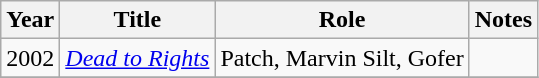<table class="wikitable sortable">
<tr>
<th>Year</th>
<th>Title</th>
<th>Role</th>
<th>Notes</th>
</tr>
<tr>
<td>2002</td>
<td><em><a href='#'>Dead to Rights</a></em></td>
<td>Patch, Marvin Silt, Gofer</td>
<td></td>
</tr>
<tr>
</tr>
</table>
